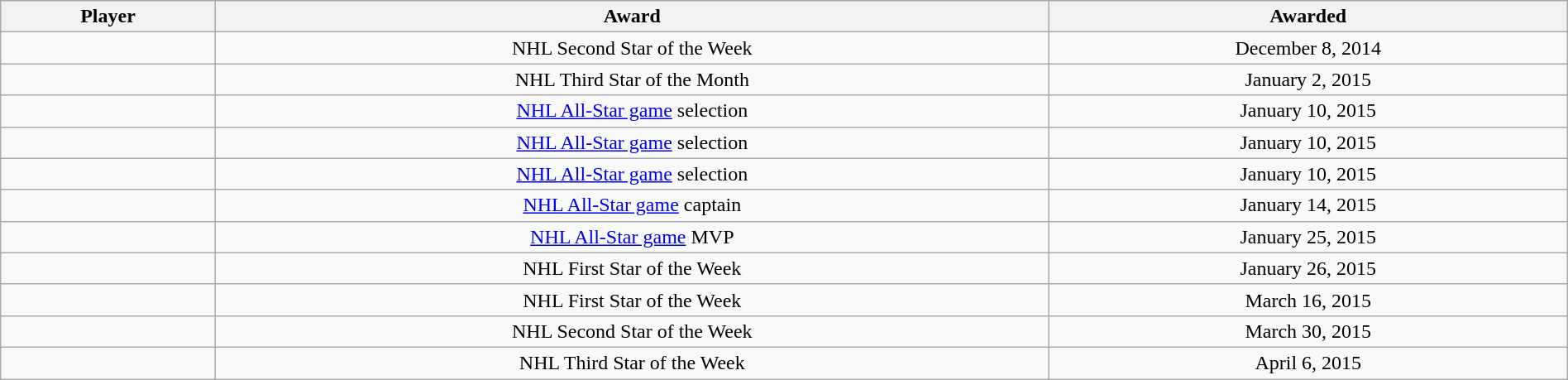<table class="wikitable sortable" style="width:100%;">
<tr align=center>
<th>Player</th>
<th>Award</th>
<th data-sort-type="date">Awarded</th>
</tr>
<tr align=center>
<td></td>
<td>NHL Second Star of the Week</td>
<td>December 8, 2014</td>
</tr>
<tr align=center>
<td></td>
<td>NHL Third Star of the Month</td>
<td>January 2, 2015</td>
</tr>
<tr align=center>
<td></td>
<td><a href='#'>NHL All-Star game</a> selection</td>
<td>January 10, 2015</td>
</tr>
<tr align=center>
<td></td>
<td><a href='#'>NHL All-Star game</a> selection</td>
<td>January 10, 2015</td>
</tr>
<tr align=center>
<td></td>
<td><a href='#'>NHL All-Star game</a> selection</td>
<td>January 10, 2015</td>
</tr>
<tr align=center>
<td></td>
<td><a href='#'>NHL All-Star game</a> captain</td>
<td>January 14, 2015</td>
</tr>
<tr align=center>
<td></td>
<td><a href='#'>NHL All-Star game</a> MVP</td>
<td>January 25, 2015</td>
</tr>
<tr align=center>
<td></td>
<td>NHL First Star of the Week</td>
<td>January 26, 2015</td>
</tr>
<tr align=center>
<td></td>
<td>NHL First Star of the Week</td>
<td>March 16, 2015</td>
</tr>
<tr align=center>
<td></td>
<td>NHL Second Star of the Week</td>
<td>March 30, 2015</td>
</tr>
<tr align=center>
<td></td>
<td>NHL Third Star of the Week</td>
<td>April 6, 2015</td>
</tr>
</table>
